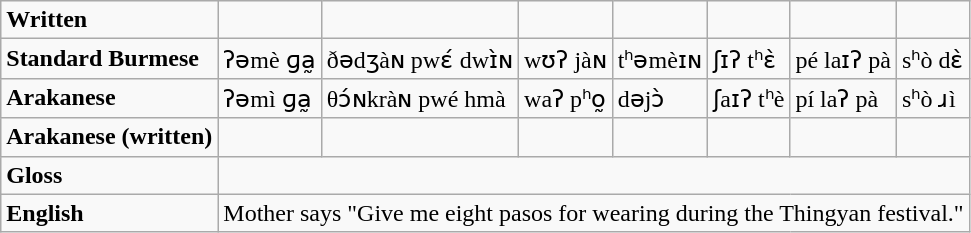<table class="wikitable">
<tr>
<td><strong>Written</strong></td>
<td></td>
<td></td>
<td></td>
<td></td>
<td></td>
<td></td>
<td></td>
</tr>
<tr>
<td><strong>Standard Burmese</strong></td>
<td>ʔəmè ɡa̰</td>
<td>ðədʒàɴ pwɛ́ dwɪ̀ɴ</td>
<td>wʊʔ jàɴ</td>
<td>tʰəmèɪɴ</td>
<td>ʃɪʔ tʰɛ̀</td>
<td>pé laɪʔ pà</td>
<td>sʰò dɛ̀</td>
</tr>
<tr>
<td><strong>Arakanese</strong></td>
<td>ʔəmì ɡa̰</td>
<td>θɔ́ɴkràɴ pwé hmà</td>
<td>waʔ pʰo̰</td>
<td>dəjɔ̀</td>
<td>ʃaɪʔ tʰè</td>
<td>pí laʔ pà</td>
<td>sʰò ɹì</td>
</tr>
<tr>
<td><strong>Arakanese (written)</strong></td>
<td></td>
<td></td>
<td></td>
<td></td>
<td></td>
<td></td>
<td></td>
</tr>
<tr>
<td><strong>Gloss</strong></td>
</tr>
<tr>
<td><strong>English</strong></td>
<td colspan="8">Mother says "Give me eight pasos for wearing during the Thingyan festival."</td>
</tr>
</table>
